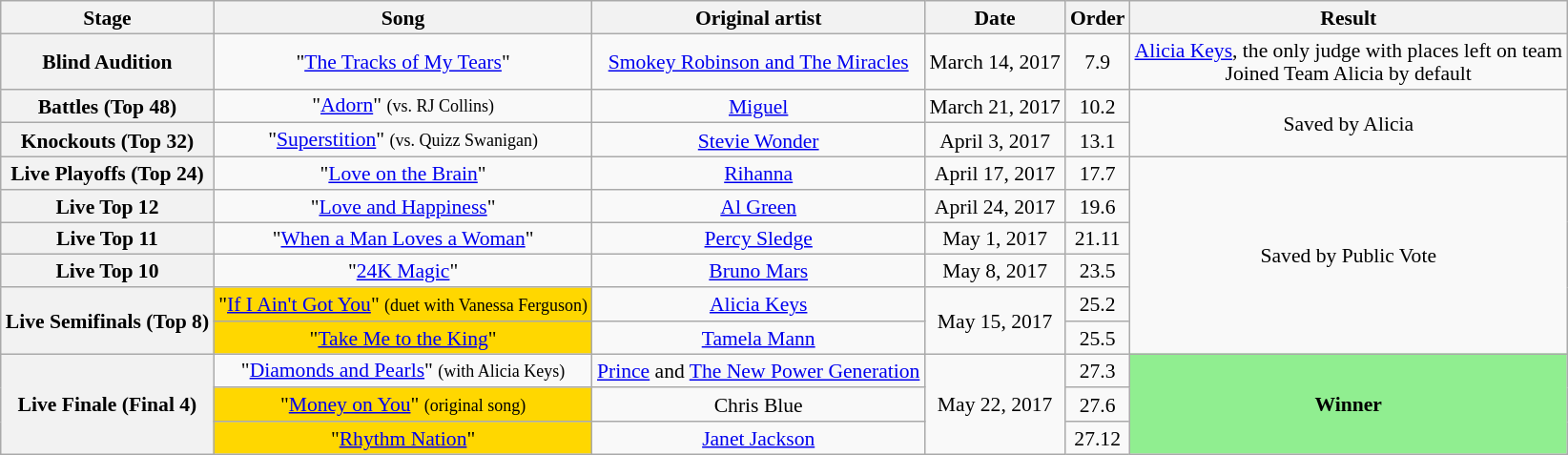<table class="wikitable collapsible collapsed"  style="text-align:center; font-size:90%; line-height:16px;">
<tr>
<th scope="col">Stage</th>
<th scope="col">Song</th>
<th scope="col">Original artist</th>
<th scope="col">Date</th>
<th scope="col">Order</th>
<th scope="col">Result</th>
</tr>
<tr>
<th scope="row">Blind Audition</th>
<td>"<a href='#'>The Tracks of My Tears</a>"</td>
<td><a href='#'>Smokey Robinson and The Miracles</a></td>
<td>March 14, 2017</td>
<td>7.9</td>
<td><a href='#'>Alicia Keys</a>, the only judge with places left on team<br>Joined Team Alicia by default</td>
</tr>
<tr>
<th scope="row">Battles (Top 48)</th>
<td>"<a href='#'>Adorn</a>" <small>(vs. RJ Collins)</small></td>
<td><a href='#'>Miguel</a></td>
<td>March 21, 2017</td>
<td>10.2</td>
<td rowspan=2>Saved by Alicia</td>
</tr>
<tr>
<th scope="row">Knockouts (Top 32)</th>
<td>"<a href='#'>Superstition</a>"  <small>(vs. Quizz Swanigan)</small></td>
<td><a href='#'>Stevie Wonder</a></td>
<td>April 3, 2017</td>
<td>13.1</td>
</tr>
<tr>
<th scope="row">Live Playoffs (Top 24)</th>
<td>"<a href='#'>Love on the Brain</a>"</td>
<td><a href='#'>Rihanna</a></td>
<td>April 17, 2017</td>
<td>17.7</td>
<td rowspan=6>Saved by Public Vote</td>
</tr>
<tr>
<th scope="row">Live Top 12</th>
<td>"<a href='#'>Love and Happiness</a>"</td>
<td><a href='#'>Al Green</a></td>
<td>April 24, 2017</td>
<td>19.6</td>
</tr>
<tr>
<th scope="row">Live Top 11</th>
<td>"<a href='#'>When a Man Loves a Woman</a>"</td>
<td><a href='#'>Percy Sledge</a></td>
<td>May 1, 2017</td>
<td>21.11</td>
</tr>
<tr>
<th scope="row">Live Top 10</th>
<td>"<a href='#'>24K Magic</a>"</td>
<td><a href='#'>Bruno Mars</a></td>
<td>May 8, 2017</td>
<td>23.5</td>
</tr>
<tr>
<th scope="row" rowspan=2>Live Semifinals (Top 8)</th>
<td style="background:gold;">"<a href='#'>If I Ain't Got You</a>" <small>(duet with Vanessa Ferguson)</small></td>
<td><a href='#'>Alicia Keys</a></td>
<td rowspan=2>May 15, 2017</td>
<td>25.2</td>
</tr>
<tr>
<td style="background:gold;">"<a href='#'>Take Me to the King</a>"</td>
<td><a href='#'>Tamela Mann</a></td>
<td>25.5</td>
</tr>
<tr>
<th scope="row" rowspan="3">Live Finale (Final 4)</th>
<td>"<a href='#'>Diamonds and Pearls</a>" <small>(with Alicia Keys)</small></td>
<td><a href='#'>Prince</a> and <a href='#'>The New Power Generation</a></td>
<td rowspan="3">May 22, 2017</td>
<td>27.3</td>
<td style="background:lightgreen;"  rowspan="3"><strong>Winner</strong></td>
</tr>
<tr>
<td style="background:gold;">"<a href='#'>Money on You</a>"  <small>(original song)</small></td>
<td>Chris Blue</td>
<td>27.6</td>
</tr>
<tr>
<td style="background:gold;">"<a href='#'>Rhythm Nation</a>"</td>
<td><a href='#'>Janet Jackson</a></td>
<td>27.12</td>
</tr>
</table>
